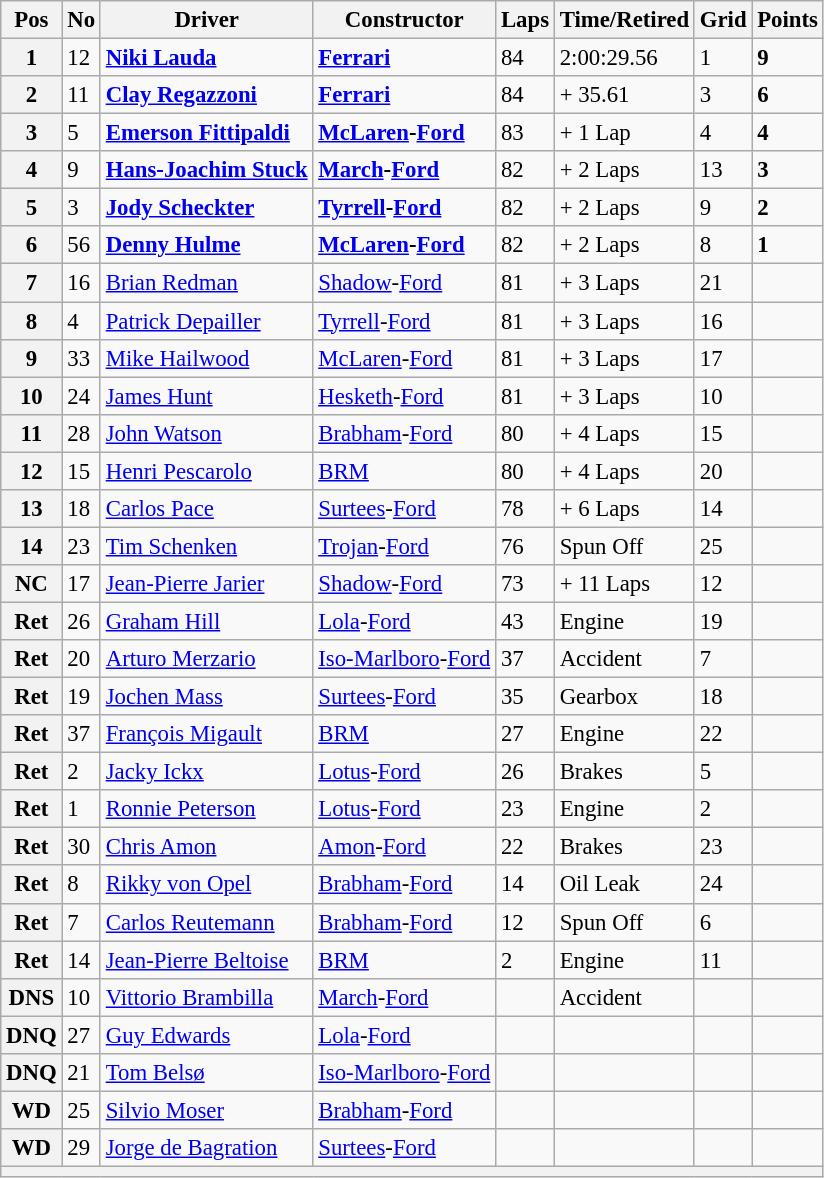<table class="wikitable" style="font-size: 95%">
<tr>
<th>Pos</th>
<th>No</th>
<th>Driver</th>
<th>Constructor</th>
<th>Laps</th>
<th>Time/Retired</th>
<th>Grid</th>
<th>Points</th>
</tr>
<tr>
<th>1</th>
<td>12</td>
<td> <strong><a href='#'>Niki Lauda</a></strong></td>
<td><strong><a href='#'>Ferrari</a></strong></td>
<td>84</td>
<td>2:00:29.56</td>
<td>1</td>
<td><strong>9</strong></td>
</tr>
<tr>
<th>2</th>
<td>11</td>
<td> <strong><a href='#'>Clay Regazzoni</a></strong></td>
<td><strong><a href='#'>Ferrari</a></strong></td>
<td>84</td>
<td>+ 35.61</td>
<td>3</td>
<td><strong>6</strong></td>
</tr>
<tr>
<th>3</th>
<td>5</td>
<td> <strong><a href='#'>Emerson Fittipaldi</a></strong></td>
<td><strong><a href='#'>McLaren</a>-<a href='#'>Ford</a></strong></td>
<td>83</td>
<td>+ 1 Lap</td>
<td>4</td>
<td><strong>4</strong></td>
</tr>
<tr>
<th>4</th>
<td>9</td>
<td> <strong><a href='#'>Hans-Joachim Stuck</a></strong></td>
<td><strong><a href='#'>March</a>-<a href='#'>Ford</a></strong></td>
<td>82</td>
<td>+ 2 Laps</td>
<td>13</td>
<td><strong>3</strong></td>
</tr>
<tr>
<th>5</th>
<td>3</td>
<td> <strong><a href='#'>Jody Scheckter</a></strong></td>
<td><strong><a href='#'>Tyrrell</a>-<a href='#'>Ford</a></strong></td>
<td>82</td>
<td>+ 2 Laps</td>
<td>9</td>
<td><strong>2</strong></td>
</tr>
<tr>
<th>6</th>
<td>56</td>
<td> <strong><a href='#'>Denny Hulme</a></strong></td>
<td><strong><a href='#'>McLaren</a>-<a href='#'>Ford</a></strong></td>
<td>82</td>
<td>+ 2 Laps</td>
<td>8</td>
<td><strong>1</strong></td>
</tr>
<tr>
<th>7</th>
<td>16</td>
<td> <a href='#'>Brian Redman</a></td>
<td><a href='#'>Shadow</a>-<a href='#'>Ford</a></td>
<td>81</td>
<td>+ 3 Laps</td>
<td>21</td>
<td> </td>
</tr>
<tr>
<th>8</th>
<td>4</td>
<td> <a href='#'>Patrick Depailler</a></td>
<td><a href='#'>Tyrrell</a>-<a href='#'>Ford</a></td>
<td>81</td>
<td>+ 3 Laps</td>
<td>16</td>
<td> </td>
</tr>
<tr>
<th>9</th>
<td>33</td>
<td> <a href='#'>Mike Hailwood</a></td>
<td><a href='#'>McLaren</a>-<a href='#'>Ford</a></td>
<td>81</td>
<td>+ 3 Laps</td>
<td>17</td>
<td> </td>
</tr>
<tr>
<th>10</th>
<td>24</td>
<td> <a href='#'>James Hunt</a></td>
<td><a href='#'>Hesketh</a>-<a href='#'>Ford</a></td>
<td>81</td>
<td>+ 3 Laps</td>
<td>10</td>
<td> </td>
</tr>
<tr>
<th>11</th>
<td>28</td>
<td>  <a href='#'>John Watson</a></td>
<td><a href='#'>Brabham</a>-<a href='#'>Ford</a></td>
<td>80</td>
<td>+ 4 Laps</td>
<td>15</td>
<td> </td>
</tr>
<tr>
<th>12</th>
<td>15</td>
<td> <a href='#'>Henri Pescarolo</a></td>
<td><a href='#'>BRM</a></td>
<td>80</td>
<td>+ 4 Laps</td>
<td>20</td>
<td> </td>
</tr>
<tr>
<th>13</th>
<td>18</td>
<td> <a href='#'>Carlos Pace</a></td>
<td><a href='#'>Surtees</a>-<a href='#'>Ford</a></td>
<td>78</td>
<td>+ 6 Laps</td>
<td>14</td>
<td> </td>
</tr>
<tr>
<th>14</th>
<td>23</td>
<td> <a href='#'>Tim Schenken</a></td>
<td><a href='#'>Trojan</a>-<a href='#'>Ford</a></td>
<td>76</td>
<td>Spun Off</td>
<td>25</td>
<td> </td>
</tr>
<tr>
<th>NC</th>
<td>17</td>
<td> <a href='#'>Jean-Pierre Jarier</a></td>
<td><a href='#'>Shadow</a>-<a href='#'>Ford</a></td>
<td>73</td>
<td>+ 11 Laps</td>
<td>12</td>
<td> </td>
</tr>
<tr>
<th>Ret</th>
<td>26</td>
<td> <a href='#'>Graham Hill</a></td>
<td><a href='#'>Lola</a>-<a href='#'>Ford</a></td>
<td>43</td>
<td>Engine</td>
<td>19</td>
<td> </td>
</tr>
<tr>
<th>Ret</th>
<td>20</td>
<td> <a href='#'>Arturo Merzario</a></td>
<td><a href='#'>Iso-Marlboro</a>-<a href='#'>Ford</a></td>
<td>37</td>
<td>Accident</td>
<td>7</td>
<td> </td>
</tr>
<tr>
<th>Ret</th>
<td>19</td>
<td> <a href='#'>Jochen Mass</a></td>
<td><a href='#'>Surtees</a>-<a href='#'>Ford</a></td>
<td>35</td>
<td>Gearbox</td>
<td>18</td>
<td> </td>
</tr>
<tr>
<th>Ret</th>
<td>37</td>
<td>  <a href='#'>François Migault</a></td>
<td><a href='#'>BRM</a></td>
<td>27</td>
<td>Engine</td>
<td>22</td>
<td> </td>
</tr>
<tr>
<th>Ret</th>
<td>2</td>
<td> <a href='#'>Jacky Ickx</a></td>
<td><a href='#'>Lotus</a>-<a href='#'>Ford</a></td>
<td>26</td>
<td>Brakes</td>
<td>5</td>
<td> </td>
</tr>
<tr>
<th>Ret</th>
<td>1</td>
<td> <a href='#'>Ronnie Peterson</a></td>
<td><a href='#'>Lotus</a>-<a href='#'>Ford</a></td>
<td>23</td>
<td>Engine</td>
<td>2</td>
<td> </td>
</tr>
<tr>
<th>Ret</th>
<td>30</td>
<td> <a href='#'>Chris Amon</a></td>
<td><a href='#'>Amon</a>-<a href='#'>Ford</a></td>
<td>22</td>
<td>Brakes</td>
<td>23</td>
<td> </td>
</tr>
<tr>
<th>Ret</th>
<td>8</td>
<td> <a href='#'>Rikky von Opel</a></td>
<td><a href='#'>Brabham</a>-<a href='#'>Ford</a></td>
<td>14</td>
<td>Oil Leak</td>
<td>24</td>
<td> </td>
</tr>
<tr>
<th>Ret</th>
<td>7</td>
<td> <a href='#'>Carlos Reutemann</a></td>
<td><a href='#'>Brabham</a>-<a href='#'>Ford</a></td>
<td>12</td>
<td>Spun Off</td>
<td>6</td>
<td> </td>
</tr>
<tr>
<th>Ret</th>
<td>14</td>
<td> <a href='#'>Jean-Pierre Beltoise</a></td>
<td><a href='#'>BRM</a></td>
<td>2</td>
<td>Engine</td>
<td>11</td>
<td> </td>
</tr>
<tr>
<th>DNS</th>
<td>10</td>
<td> <a href='#'>Vittorio Brambilla</a></td>
<td><a href='#'>March</a>-<a href='#'>Ford</a></td>
<td> </td>
<td>Accident</td>
<td></td>
<td> </td>
</tr>
<tr>
<th>DNQ</th>
<td>27</td>
<td>  <a href='#'>Guy Edwards</a></td>
<td><a href='#'>Lola</a>-<a href='#'>Ford</a></td>
<td> </td>
<td></td>
<td></td>
<td> </td>
</tr>
<tr>
<th>DNQ</th>
<td>21</td>
<td>  <a href='#'>Tom Belsø</a></td>
<td><a href='#'>Iso-Marlboro</a>-<a href='#'>Ford</a></td>
<td> </td>
<td> </td>
<td> </td>
<td> </td>
</tr>
<tr>
<th>WD</th>
<td>25</td>
<td>  <a href='#'>Silvio Moser</a></td>
<td><a href='#'>Brabham</a>-<a href='#'>Ford</a></td>
<td> </td>
<td> </td>
<td> </td>
<td> </td>
</tr>
<tr>
<th>WD</th>
<td>29</td>
<td>  <a href='#'>Jorge de Bagration</a></td>
<td><a href='#'>Surtees</a>-<a href='#'>Ford</a></td>
<td> </td>
<td> </td>
<td> </td>
<td> </td>
</tr>
<tr>
<th colspan="8"></th>
</tr>
</table>
